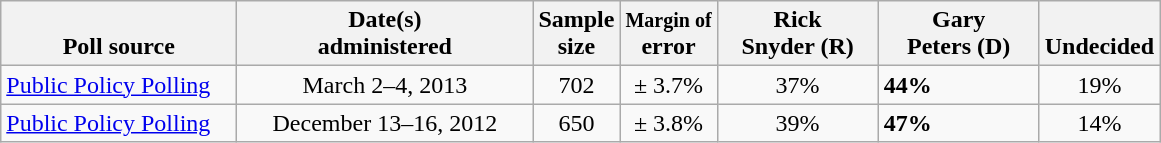<table class="wikitable">
<tr valign= bottom>
<th style="width:150px;">Poll source</th>
<th style="width:190px;">Date(s)<br>administered</th>
<th class=small>Sample<br>size</th>
<th><small>Margin of</small><br>error</th>
<th style="width:100px;">Rick<br>Snyder (R)</th>
<th style="width:100px;">Gary<br>Peters (D)</th>
<th style="width:40px;">Undecided</th>
</tr>
<tr>
<td><a href='#'>Public Policy Polling</a></td>
<td align=center>March 2–4, 2013</td>
<td align=center>702</td>
<td align=center>± 3.7%</td>
<td align=center>37%</td>
<td><strong>44%</strong></td>
<td align=center>19%</td>
</tr>
<tr>
<td><a href='#'>Public Policy Polling</a></td>
<td align=center>December 13–16, 2012</td>
<td align=center>650</td>
<td align=center>± 3.8%</td>
<td align=center>39%</td>
<td><strong>47%</strong></td>
<td align=center>14%</td>
</tr>
</table>
